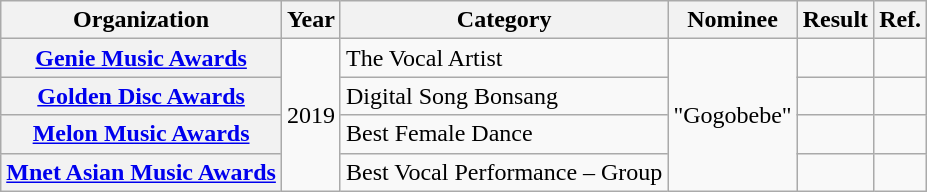<table class="wikitable plainrowheaders">
<tr>
<th>Organization</th>
<th>Year</th>
<th>Category</th>
<th>Nominee</th>
<th>Result</th>
<th>Ref.</th>
</tr>
<tr>
<th scope="row"><a href='#'>Genie Music Awards</a></th>
<td rowspan="4">2019</td>
<td>The Vocal Artist</td>
<td rowspan="4">"Gogobebe"</td>
<td></td>
<td></td>
</tr>
<tr>
<th scope="row"><a href='#'>Golden Disc Awards</a></th>
<td>Digital Song Bonsang</td>
<td></td>
<td></td>
</tr>
<tr>
<th scope="row"><a href='#'>Melon Music Awards</a></th>
<td>Best Female Dance</td>
<td></td>
<td></td>
</tr>
<tr>
<th scope="row"><a href='#'>Mnet Asian Music Awards</a></th>
<td>Best Vocal Performance – Group</td>
<td></td>
<td></td>
</tr>
</table>
